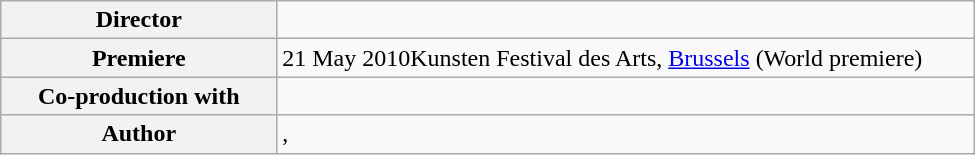<table class="wikitable" style="width:650px;">
<tr>
<th align="left" valign="top">Director</th>
<td align="left" valign="top"></td>
</tr>
<tr>
<th align="left" valign="top">Premiere</th>
<td align="left" valign="top">21 May 2010Kunsten Festival des Arts, <a href='#'>Brussels</a> (World premiere)</td>
</tr>
<tr>
<th align="left" valign="top">Co-production with</th>
<td align="left" valign="top"></td>
</tr>
<tr>
<th align="left" valign="top" style="width:180px;">Author</th>
<td align="left" valign="top" style="width:470px;">, </td>
</tr>
</table>
